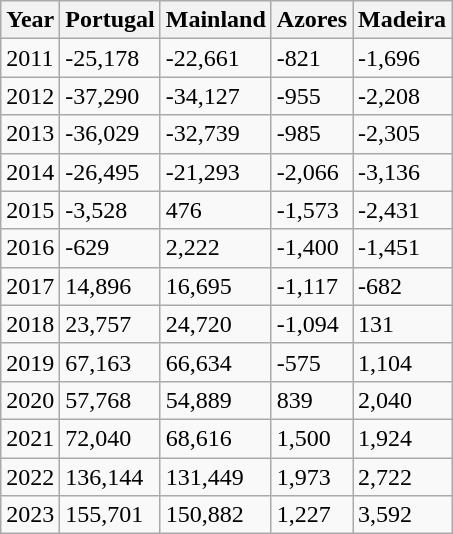<table class="wikitable sortable">
<tr>
<th>Year</th>
<th>Portugal</th>
<th>Mainland</th>
<th>Azores</th>
<th>Madeira</th>
</tr>
<tr>
<td>2011</td>
<td>-25,178</td>
<td>-22,661</td>
<td>-821</td>
<td>-1,696</td>
</tr>
<tr>
<td>2012</td>
<td>-37,290</td>
<td>-34,127</td>
<td>-955</td>
<td>-2,208</td>
</tr>
<tr>
<td>2013</td>
<td>-36,029</td>
<td>-32,739</td>
<td>-985</td>
<td>-2,305</td>
</tr>
<tr>
<td>2014</td>
<td>-26,495</td>
<td>-21,293</td>
<td>-2,066</td>
<td>-3,136</td>
</tr>
<tr>
<td>2015</td>
<td>-3,528</td>
<td>476</td>
<td>-1,573</td>
<td>-2,431</td>
</tr>
<tr>
<td>2016</td>
<td>-629</td>
<td>2,222</td>
<td>-1,400</td>
<td>-1,451</td>
</tr>
<tr>
<td>2017</td>
<td>14,896</td>
<td>16,695</td>
<td>-1,117</td>
<td>-682</td>
</tr>
<tr>
<td>2018</td>
<td>23,757</td>
<td>24,720</td>
<td>-1,094</td>
<td>131</td>
</tr>
<tr>
<td>2019</td>
<td>67,163</td>
<td>66,634</td>
<td>-575</td>
<td>1,104</td>
</tr>
<tr>
<td>2020</td>
<td>57,768</td>
<td>54,889</td>
<td>839</td>
<td>2,040</td>
</tr>
<tr>
<td>2021</td>
<td>72,040</td>
<td>68,616</td>
<td>1,500</td>
<td>1,924</td>
</tr>
<tr>
<td>2022</td>
<td>136,144</td>
<td>131,449</td>
<td>1,973</td>
<td>2,722</td>
</tr>
<tr>
<td>2023</td>
<td>155,701</td>
<td>150,882</td>
<td>1,227</td>
<td>3,592</td>
</tr>
</table>
